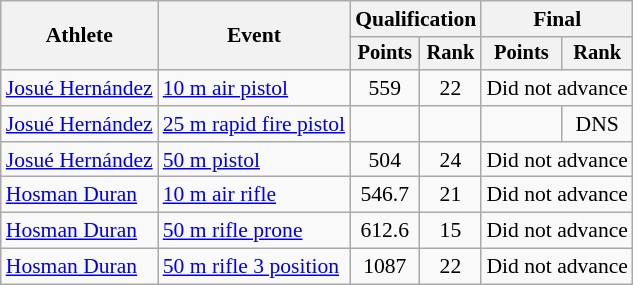<table class="wikitable" style="font-size:90%">
<tr>
<th rowspan=2>Athlete</th>
<th rowspan=2>Event</th>
<th colspan=2>Qualification</th>
<th colspan=2>Final</th>
</tr>
<tr style="font-size:95%">
<th>Points</th>
<th>Rank</th>
<th>Points</th>
<th>Rank</th>
</tr>
<tr align=center>
<td align=left><a href='#'>Josué Hernández</a></td>
<td align=left><a href='#'>10 m air pistol</a></td>
<td>559</td>
<td>22</td>
<td colspan=2>Did not advance</td>
</tr>
<tr align=center>
<td align=left><a href='#'>Josué Hernández</a></td>
<td align=left><a href='#'>25 m rapid fire pistol</a></td>
<td></td>
<td></td>
<td></td>
<td>DNS</td>
</tr>
<tr align=center>
<td align=left><a href='#'>Josué Hernández</a></td>
<td align=left><a href='#'>50 m pistol</a></td>
<td>504</td>
<td>24</td>
<td colspan=2>Did not advance</td>
</tr>
<tr align=center>
<td align=left><a href='#'>Hosman Duran</a></td>
<td align=left><a href='#'>10 m air rifle</a></td>
<td>546.7</td>
<td>21</td>
<td colspan=2>Did not advance</td>
</tr>
<tr align=center>
<td align=left><a href='#'>Hosman Duran</a></td>
<td align=left><a href='#'>50 m rifle prone</a></td>
<td>612.6</td>
<td>15</td>
<td colspan=2>Did not advance</td>
</tr>
<tr align=center>
<td align=left><a href='#'>Hosman Duran</a></td>
<td align=left><a href='#'>50 m rifle 3 position</a></td>
<td>1087</td>
<td>22</td>
<td colspan=2>Did not advance</td>
</tr>
</table>
